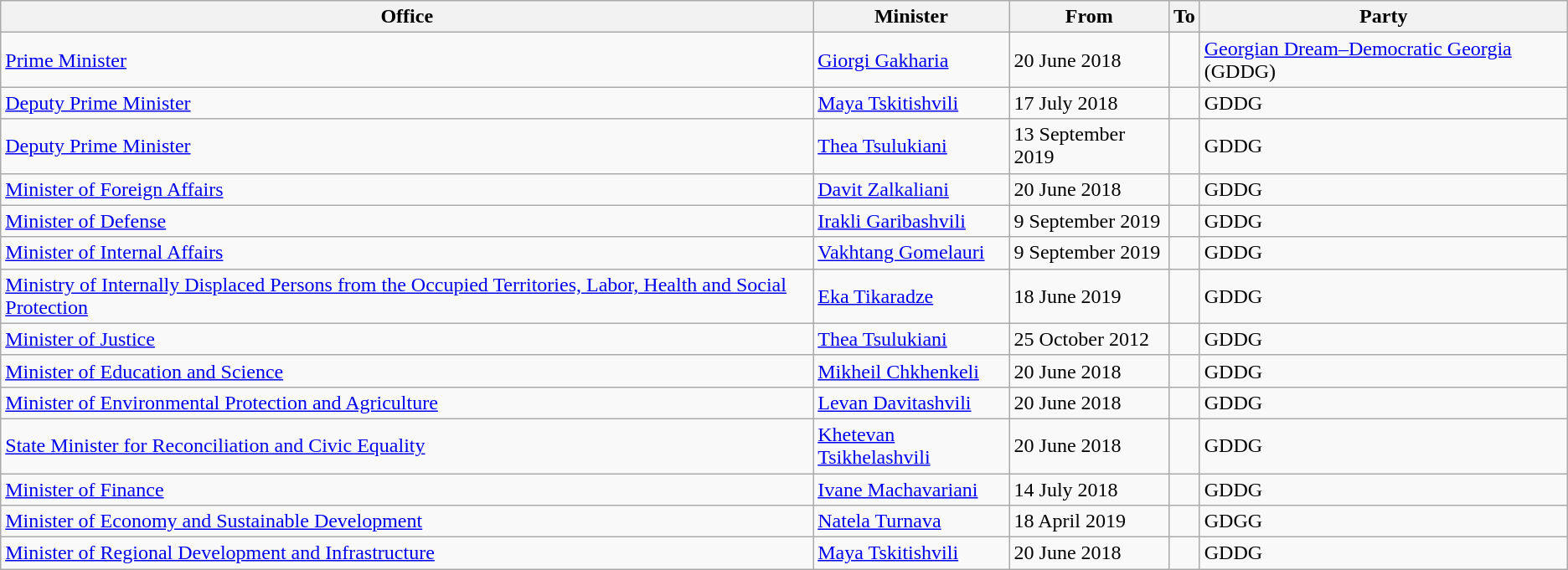<table class="wikitable sortable">
<tr>
<th>Office</th>
<th>Minister</th>
<th>From</th>
<th>To</th>
<th>Party</th>
</tr>
<tr>
<td><a href='#'>Prime Minister</a></td>
<td><a href='#'>Giorgi Gakharia</a></td>
<td>20 June 2018</td>
<td></td>
<td><a href='#'>Georgian Dream–Democratic Georgia</a> (GDDG)</td>
</tr>
<tr>
<td><a href='#'>Deputy Prime Minister</a></td>
<td><a href='#'>Maya Tskitishvili</a></td>
<td>17 July 2018</td>
<td></td>
<td>GDDG</td>
</tr>
<tr>
<td><a href='#'>Deputy Prime Minister</a></td>
<td><a href='#'>Thea Tsulukiani</a></td>
<td>13 September 2019</td>
<td></td>
<td>GDDG</td>
</tr>
<tr>
<td><a href='#'>Minister of Foreign Affairs</a></td>
<td><a href='#'>Davit Zalkaliani</a></td>
<td>20 June 2018</td>
<td></td>
<td>GDDG</td>
</tr>
<tr>
<td><a href='#'>Minister of Defense</a></td>
<td><a href='#'>Irakli Garibashvili</a></td>
<td>9 September 2019</td>
<td></td>
<td>GDDG</td>
</tr>
<tr>
<td><a href='#'>Minister of Internal Affairs</a></td>
<td><a href='#'>Vakhtang Gomelauri</a></td>
<td>9 September 2019</td>
<td></td>
<td>GDDG</td>
</tr>
<tr>
<td><a href='#'>Ministry of Internally Displaced Persons from the Occupied Territories, Labor, Health and Social Protection</a></td>
<td><a href='#'>Eka Tikaradze</a></td>
<td>18 June 2019</td>
<td></td>
<td>GDDG</td>
</tr>
<tr>
<td><a href='#'>Minister of Justice</a></td>
<td><a href='#'>Thea Tsulukiani</a></td>
<td>25 October 2012</td>
<td></td>
<td>GDDG</td>
</tr>
<tr>
<td><a href='#'>Minister of Education and Science</a></td>
<td><a href='#'>Mikheil Chkhenkeli</a></td>
<td>20 June 2018</td>
<td></td>
<td>GDDG</td>
</tr>
<tr>
<td><a href='#'>Minister of Environmental Protection and Agriculture</a></td>
<td><a href='#'>Levan Davitashvili</a></td>
<td>20 June 2018</td>
<td></td>
<td>GDDG</td>
</tr>
<tr>
<td><a href='#'>State Minister for Reconciliation and Civic Equality</a></td>
<td><a href='#'>Khetevan Tsikhelashvili</a></td>
<td>20 June 2018</td>
<td></td>
<td>GDDG</td>
</tr>
<tr>
<td><a href='#'>Minister of Finance</a></td>
<td><a href='#'>Ivane Machavariani</a></td>
<td>14 July 2018</td>
<td></td>
<td>GDDG</td>
</tr>
<tr>
<td><a href='#'>Minister of Economy and Sustainable Development</a></td>
<td><a href='#'>Natela Turnava</a></td>
<td>18 April 2019</td>
<td></td>
<td>GDGG</td>
</tr>
<tr>
<td><a href='#'>Minister of Regional Development and Infrastructure</a></td>
<td><a href='#'>Maya Tskitishvili</a></td>
<td>20 June 2018</td>
<td></td>
<td>GDDG</td>
</tr>
</table>
